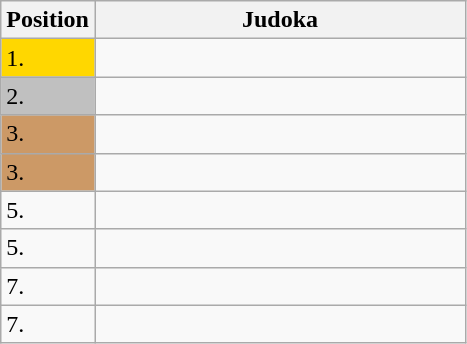<table class=wikitable>
<tr>
<th>Position</th>
<th width=240>Judoka</th>
</tr>
<tr>
<td bgcolor=gold>1.</td>
<td></td>
</tr>
<tr>
<td bgcolor=silver>2.</td>
<td></td>
</tr>
<tr>
<td bgcolor=CC9966>3.</td>
<td></td>
</tr>
<tr>
<td bgcolor=CC9966>3.</td>
<td></td>
</tr>
<tr>
<td>5.</td>
<td></td>
</tr>
<tr>
<td>5.</td>
<td></td>
</tr>
<tr>
<td>7.</td>
<td></td>
</tr>
<tr>
<td>7.</td>
<td></td>
</tr>
</table>
